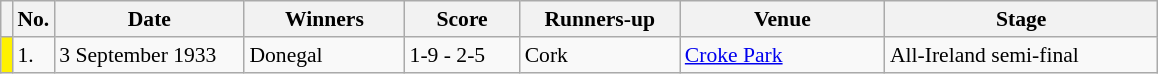<table class="wikitable" style="font-size:90%">
<tr>
<th width=1></th>
<th width=5>No.</th>
<th width=120>Date</th>
<th width=100>Winners</th>
<th width=70>Score</th>
<th width=100>Runners-up</th>
<th width=130>Venue</th>
<th width=175>Stage</th>
</tr>
<tr>
<td style="background-color:#fff200"></td>
<td>1.</td>
<td>3 September 1933</td>
<td>Donegal</td>
<td>1-9 - 2-5</td>
<td>Cork</td>
<td><a href='#'>Croke Park</a></td>
<td>All-Ireland semi-final</td>
</tr>
</table>
